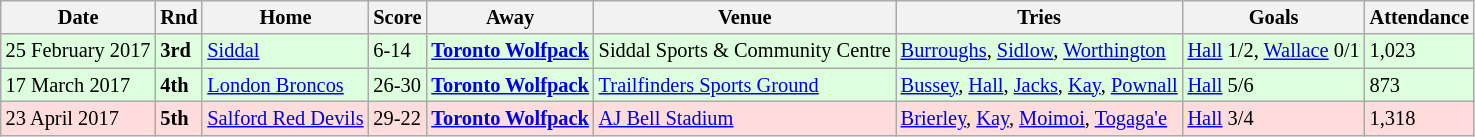<table class="wikitable" style="font-size:85%;">
<tr>
<th>Date</th>
<th>Rnd</th>
<th>Home</th>
<th>Score</th>
<th>Away</th>
<th>Venue</th>
<th>Tries</th>
<th>Goals</th>
<th>Attendance</th>
</tr>
<tr style="background:#ddffdd;" width="20" | >
<td>25 February 2017</td>
<td><strong>3rd</strong></td>
<td> <a href='#'>Siddal</a></td>
<td>6-14</td>
<td> <strong><a href='#'>Toronto Wolfpack</a></strong></td>
<td>Siddal Sports & Community Centre</td>
<td><a href='#'>Burroughs</a>, <a href='#'>Sidlow</a>, <a href='#'>Worthington</a></td>
<td><a href='#'>Hall</a> 1/2, <a href='#'>Wallace</a> 0/1</td>
<td>1,023</td>
</tr>
<tr style="background:#ddffdd;" width="20" | >
<td>17 March 2017</td>
<td><strong>4th</strong></td>
<td> <a href='#'>London Broncos</a></td>
<td>26-30</td>
<td> <strong><a href='#'>Toronto Wolfpack</a></strong></td>
<td><a href='#'>Trailfinders Sports Ground</a></td>
<td><a href='#'>Bussey</a>, <a href='#'>Hall</a>, <a href='#'>Jacks</a>, <a href='#'>Kay</a>, <a href='#'>Pownall</a></td>
<td><a href='#'>Hall</a> 5/6</td>
<td>873</td>
</tr>
<tr style="background:#ffdddd;" width="20" | >
<td>23 April 2017</td>
<td><strong>5th</strong></td>
<td> <a href='#'>Salford Red Devils</a></td>
<td>29-22</td>
<td> <strong><a href='#'>Toronto Wolfpack</a></strong></td>
<td><a href='#'>AJ Bell Stadium</a></td>
<td><a href='#'>Brierley</a>, <a href='#'>Kay</a>, <a href='#'>Moimoi</a>, <a href='#'>Togaga'e</a></td>
<td><a href='#'>Hall</a> 3/4</td>
<td>1,318</td>
</tr>
</table>
